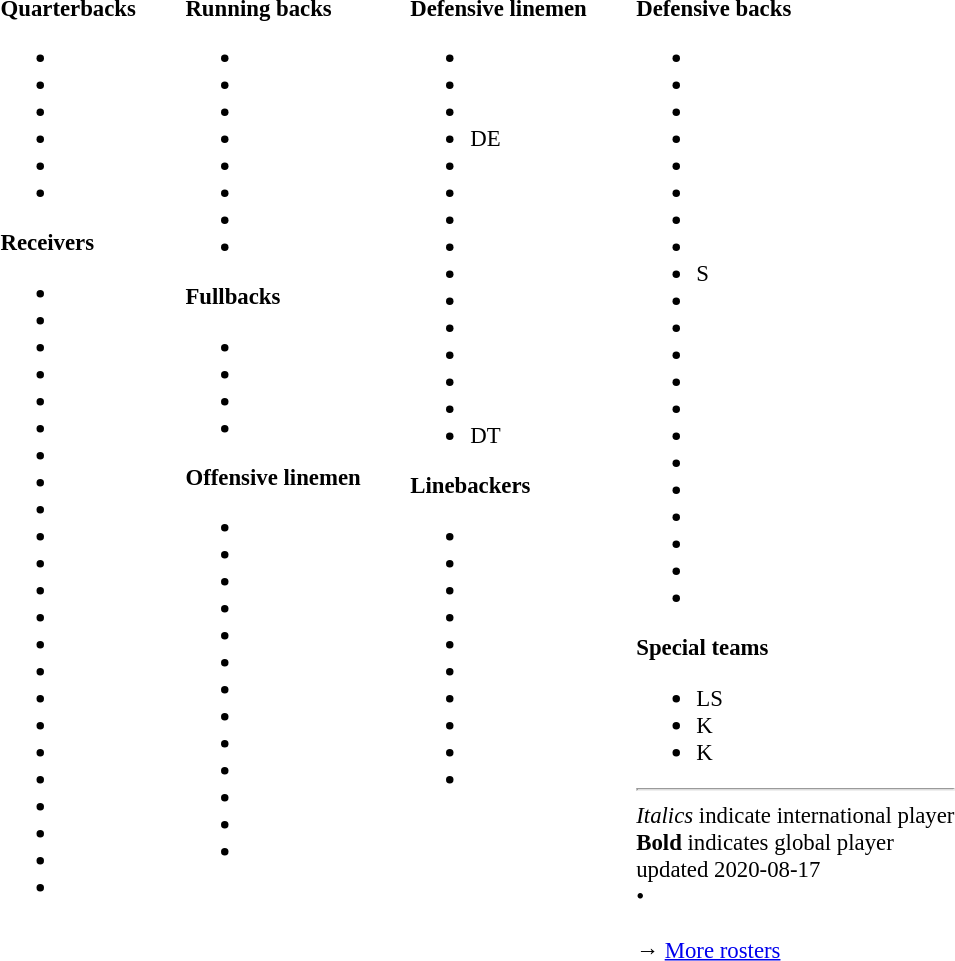<table class="toccolours" style="text-align: left;">
<tr>
<td style="font-size: 95%;vertical-align:top;"><strong>Quarterbacks</strong><br><ul><li></li><li></li><li></li><li></li><li></li><li></li></ul><strong>Receivers</strong><ul><li></li><li></li><li></li><li></li><li></li><li></li><li></li><li></li><li></li><li></li><li></li><li></li><li></li><li></li><li></li><li></li><li></li><li></li><li></li><li></li><li></li><li></li><li></li></ul></td>
<td style="width: 25px;"></td>
<td style="font-size: 95%;vertical-align:top;"><strong>Running backs</strong><br><ul><li></li><li></li><li></li><li></li><li></li><li></li><li></li><li></li></ul><strong>Fullbacks</strong><ul><li></li><li></li><li></li><li></li></ul><strong>Offensive linemen</strong><ul><li></li><li></li><li></li><li></li><li></li><li></li><li></li><li></li><li></li><li></li><li></li><li></li><li></li></ul></td>
<td style="width: 25px;"></td>
<td style="font-size: 95%;vertical-align:top;"><strong>Defensive linemen</strong><br><ul><li></li><li></li><li></li><li> DE</li><li></li><li></li><li></li><li></li><li></li><li></li><li></li><li></li><li></li><li></li><li> DT</li></ul><strong>Linebackers</strong><ul><li></li><li></li><li></li><li></li><li></li><li></li><li></li><li></li><li></li><li></li></ul></td>
<td style="width: 25px;"></td>
<td style="font-size: 95%;vertical-align:top;"><strong>Defensive backs</strong><br><ul><li></li><li></li><li></li><li></li><li></li><li></li><li></li><li></li><li> S</li><li></li><li></li><li></li><li></li><li></li><li></li><li></li><li></li><li></li><li></li><li></li><li></li></ul><strong>Special teams</strong><ul><li> LS</li><li> K</li><li> K</li></ul><hr>
<em>Italics</em> indicate international player<br>
<strong>Bold</strong> indicates global player<br>
<span></span> updated 2020-08-17<br>
<span></span> • <span></span><br>
<br>→ <a href='#'>More rosters</a></td>
</tr>
<tr>
</tr>
</table>
